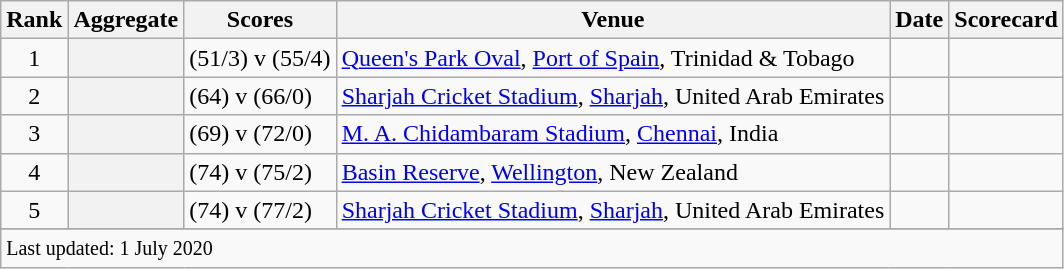<table class="wikitable plainrowheaders sortable">
<tr>
<th scope=col>Rank</th>
<th scope=col>Aggregate</th>
<th scope=col>Scores</th>
<th scope=col>Venue</th>
<th scope=col>Date</th>
<th scope=col>Scorecard</th>
</tr>
<tr>
<td align=center>1</td>
<th scope=row style=text-align:center;></th>
<td> (51/3) v  (55/4)</td>
<td><a href='#'>Queen's Park Oval</a>, <a href='#'>Port of Spain</a>, Trinidad & Tobago</td>
<td></td>
<td></td>
</tr>
<tr>
<td align=center>2</td>
<th scope=row style=text-align:center;></th>
<td> (64) v  (66/0)</td>
<td><a href='#'>Sharjah Cricket Stadium</a>, <a href='#'>Sharjah</a>, United Arab Emirates</td>
<td></td>
<td></td>
</tr>
<tr>
<td align=center>3</td>
<th scope=row style=text-align:center;></th>
<td> (69) v  (72/0)</td>
<td><a href='#'>M. A. Chidambaram Stadium</a>, <a href='#'>Chennai</a>, India</td>
<td> </td>
<td></td>
</tr>
<tr>
<td align=center>4</td>
<th scope=row style=text-align:center;></th>
<td> (74) v  (75/2)</td>
<td><a href='#'>Basin Reserve</a>, <a href='#'>Wellington</a>, New Zealand</td>
<td></td>
<td></td>
</tr>
<tr>
<td align=center>5</td>
<th scope=row style=text-align:center;></th>
<td> (74) v  (77/2)</td>
<td><a href='#'>Sharjah Cricket Stadium</a>, <a href='#'>Sharjah</a>, United Arab Emirates</td>
<td></td>
<td></td>
</tr>
<tr>
</tr>
<tr class=sortbottom>
<td colspan=6><small>Last updated: 1 July 2020</small></td>
</tr>
</table>
